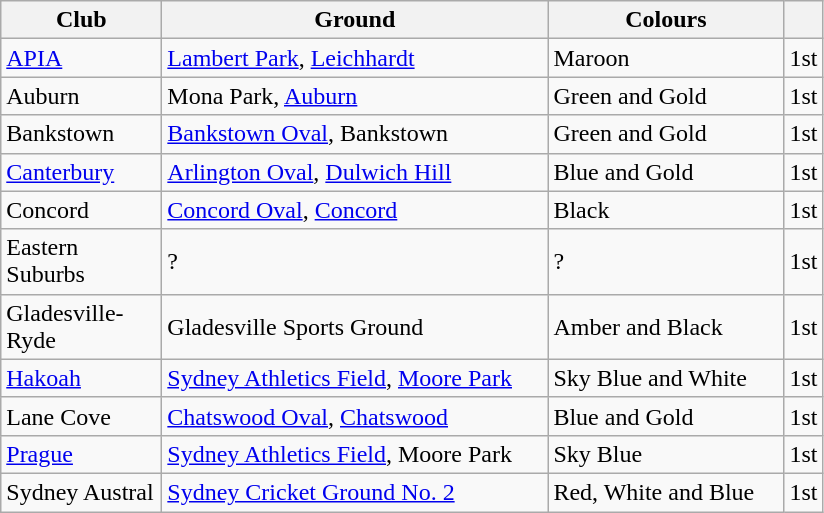<table class="wikitable sortable">
<tr>
<th width="100px">Club</th>
<th width="250px">Ground</th>
<th width="150px">Colours</th>
<th></th>
</tr>
<tr>
<td><a href='#'>APIA</a></td>
<td><a href='#'>Lambert Park</a>, <a href='#'>Leichhardt</a></td>
<td>Maroon</td>
<td>1st</td>
</tr>
<tr>
<td>Auburn</td>
<td>Mona Park, <a href='#'>Auburn</a></td>
<td>Green and Gold</td>
<td>1st</td>
</tr>
<tr>
<td>Bankstown</td>
<td><a href='#'>Bankstown Oval</a>, Bankstown</td>
<td>Green and Gold</td>
<td>1st</td>
</tr>
<tr>
<td><a href='#'>Canterbury</a></td>
<td><a href='#'>Arlington Oval</a>, <a href='#'>Dulwich Hill</a></td>
<td>Blue and Gold</td>
<td>1st</td>
</tr>
<tr>
<td>Concord</td>
<td><a href='#'>Concord Oval</a>, <a href='#'>Concord</a></td>
<td>Black</td>
<td>1st</td>
</tr>
<tr>
<td>Eastern Suburbs</td>
<td>?</td>
<td>?</td>
<td>1st</td>
</tr>
<tr>
<td>Gladesville-Ryde</td>
<td>Gladesville Sports Ground</td>
<td>Amber and Black</td>
<td>1st</td>
</tr>
<tr>
<td><a href='#'>Hakoah</a></td>
<td><a href='#'>Sydney Athletics Field</a>, <a href='#'>Moore Park</a></td>
<td>Sky Blue and White</td>
<td>1st</td>
</tr>
<tr>
<td>Lane Cove</td>
<td><a href='#'>Chatswood Oval</a>, <a href='#'>Chatswood</a></td>
<td>Blue and Gold</td>
<td>1st</td>
</tr>
<tr>
<td><a href='#'>Prague</a></td>
<td><a href='#'>Sydney Athletics Field</a>, Moore Park</td>
<td>Sky Blue</td>
<td>1st</td>
</tr>
<tr>
<td>Sydney Austral</td>
<td><a href='#'>Sydney Cricket Ground No. 2</a></td>
<td>Red, White and Blue</td>
<td>1st</td>
</tr>
</table>
